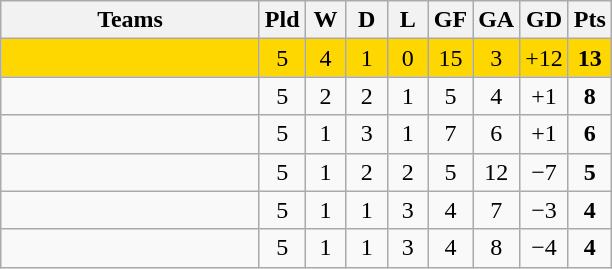<table class="wikitable" style="text-align: center;">
<tr>
<th width=165>Teams</th>
<th width=20>Pld</th>
<th width=20>W</th>
<th width=20>D</th>
<th width=20>L</th>
<th width=20>GF</th>
<th width=20>GA</th>
<th width=20>GD</th>
<th width=20>Pts</th>
</tr>
<tr align=center style="background:gold">
<td style="text-align:left;"></td>
<td>5</td>
<td>4</td>
<td>1</td>
<td>0</td>
<td>15</td>
<td>3</td>
<td>+12</td>
<td><strong>13</strong></td>
</tr>
<tr align=center>
<td style="text-align:left;"></td>
<td>5</td>
<td>2</td>
<td>2</td>
<td>1</td>
<td>5</td>
<td>4</td>
<td>+1</td>
<td><strong>8</strong></td>
</tr>
<tr align=center>
<td style="text-align:left;"></td>
<td>5</td>
<td>1</td>
<td>3</td>
<td>1</td>
<td>7</td>
<td>6</td>
<td>+1</td>
<td><strong>6</strong></td>
</tr>
<tr align=center>
<td style="text-align:left;"></td>
<td>5</td>
<td>1</td>
<td>2</td>
<td>2</td>
<td>5</td>
<td>12</td>
<td>−7</td>
<td><strong>5</strong></td>
</tr>
<tr align=center>
<td style="text-align:left;"></td>
<td>5</td>
<td>1</td>
<td>1</td>
<td>3</td>
<td>4</td>
<td>7</td>
<td>−3</td>
<td><strong>4</strong></td>
</tr>
<tr align=center>
<td style="text-align:left;"></td>
<td>5</td>
<td>1</td>
<td>1</td>
<td>3</td>
<td>4</td>
<td>8</td>
<td>−4</td>
<td><strong>4</strong></td>
</tr>
</table>
